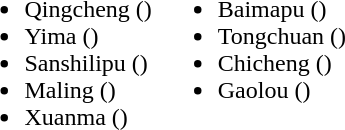<table>
<tr>
<td valign="top"><br><ul><li>Qingcheng ()</li><li>Yima  ()</li><li>Sanshilipu ()</li><li>Maling ()</li><li>Xuanma ()</li></ul></td>
<td valign="top"><br><ul><li>Baimapu  ()</li><li>Tongchuan ()</li><li>Chicheng ()</li><li>Gaolou ()</li></ul></td>
</tr>
</table>
